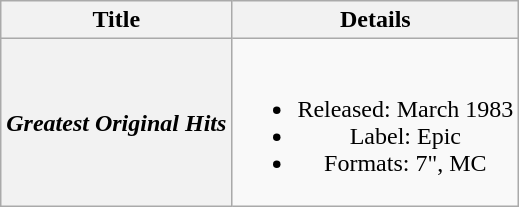<table class="wikitable plainrowheaders" style="text-align:center;">
<tr>
<th scope="col">Title</th>
<th scope="col">Details</th>
</tr>
<tr>
<th scope="row"><em>Greatest Original Hits</em></th>
<td><br><ul><li>Released: March 1983</li><li>Label: Epic</li><li>Formats: 7", MC</li></ul></td>
</tr>
</table>
